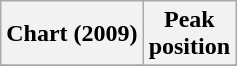<table class="wikitable plainrowheaders" style="text-align:center">
<tr>
<th scope="col">Chart (2009)</th>
<th scope="col">Peak<br>position</th>
</tr>
<tr>
</tr>
</table>
